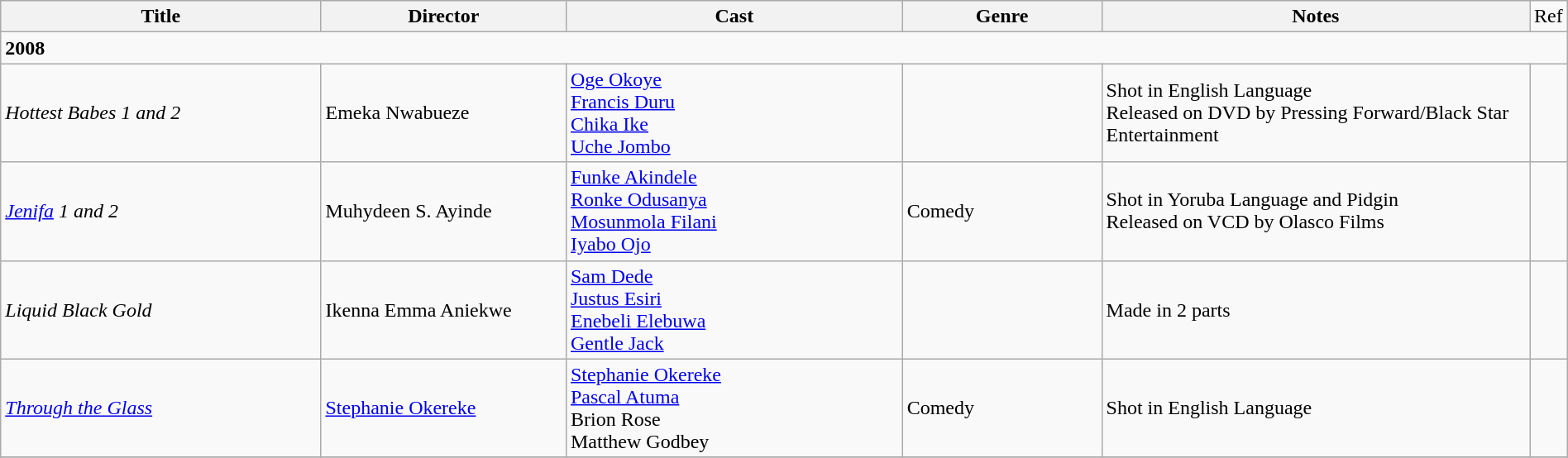<table class="wikitable" width= "100%">
<tr>
<th width=21%>Title</th>
<th width=16%>Director</th>
<th width=22%>Cast</th>
<th width=13%>Genre</th>
<th width=28%>Notes</th>
<td>Ref</td>
</tr>
<tr>
<td colspan="6" ><strong>2008</strong></td>
</tr>
<tr>
<td><em>Hottest Babes 1 and 2</em></td>
<td>Emeka Nwabueze</td>
<td><a href='#'>Oge Okoye</a><br><a href='#'>Francis Duru</a><br><a href='#'>Chika Ike</a><br><a href='#'>Uche Jombo</a></td>
<td></td>
<td>Shot in English Language<br>Released on DVD by Pressing Forward/Black Star Entertainment</td>
<td></td>
</tr>
<tr>
<td><em><a href='#'>Jenifa</a> 1 and 2</em></td>
<td>Muhydeen S. Ayinde</td>
<td><a href='#'>Funke Akindele</a><br><a href='#'>Ronke Odusanya</a><br><a href='#'>Mosunmola Filani</a><br><a href='#'>Iyabo Ojo</a></td>
<td>Comedy</td>
<td>Shot in Yoruba Language and Pidgin<br>Released on VCD by Olasco Films</td>
<td></td>
</tr>
<tr>
<td><em>Liquid Black Gold</em></td>
<td>Ikenna Emma Aniekwe</td>
<td><a href='#'>Sam Dede</a><br><a href='#'>Justus Esiri</a><br><a href='#'>Enebeli Elebuwa</a><br><a href='#'>Gentle Jack</a></td>
<td></td>
<td>Made in 2 parts</td>
<td></td>
</tr>
<tr>
<td><em><a href='#'>Through the Glass</a></em></td>
<td><a href='#'>Stephanie Okereke</a></td>
<td><a href='#'>Stephanie Okereke</a><br><a href='#'>Pascal Atuma</a><br>Brion Rose<br>Matthew Godbey</td>
<td>Comedy</td>
<td>Shot in English Language</td>
<td></td>
</tr>
<tr>
</tr>
</table>
